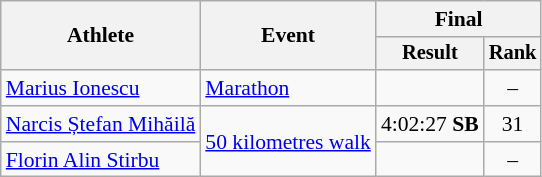<table class="wikitable" style="font-size:90%">
<tr>
<th rowspan="2">Athlete</th>
<th rowspan="2">Event</th>
<th colspan="2">Final</th>
</tr>
<tr style="font-size:95%">
<th>Result</th>
<th>Rank</th>
</tr>
<tr style=text-align:center>
<td style=text-align:left><a href='#'>Marius Ionescu</a></td>
<td style=text-align:left><a href='#'>Marathon</a></td>
<td></td>
<td>–</td>
</tr>
<tr style=text-align:center>
<td style=text-align:left><a href='#'>Narcis Ștefan Mihăilă</a></td>
<td style=text-align:left rowspan=2><a href='#'>50 kilometres walk</a></td>
<td>4:02:27 <strong>SB</strong></td>
<td>31</td>
</tr>
<tr style=text-align:center>
<td style=text-align:left><a href='#'>Florin Alin Stirbu</a></td>
<td></td>
<td>–</td>
</tr>
</table>
